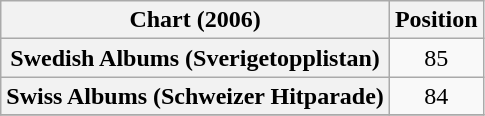<table class="wikitable sortable plainrowheaders" style="text-align:center;">
<tr>
<th scope="col">Chart (2006)</th>
<th scope="col">Position</th>
</tr>
<tr>
<th scope="row">Swedish Albums (Sverigetopplistan)</th>
<td>85</td>
</tr>
<tr>
<th scope="row">Swiss Albums (Schweizer Hitparade)</th>
<td>84</td>
</tr>
<tr>
</tr>
</table>
